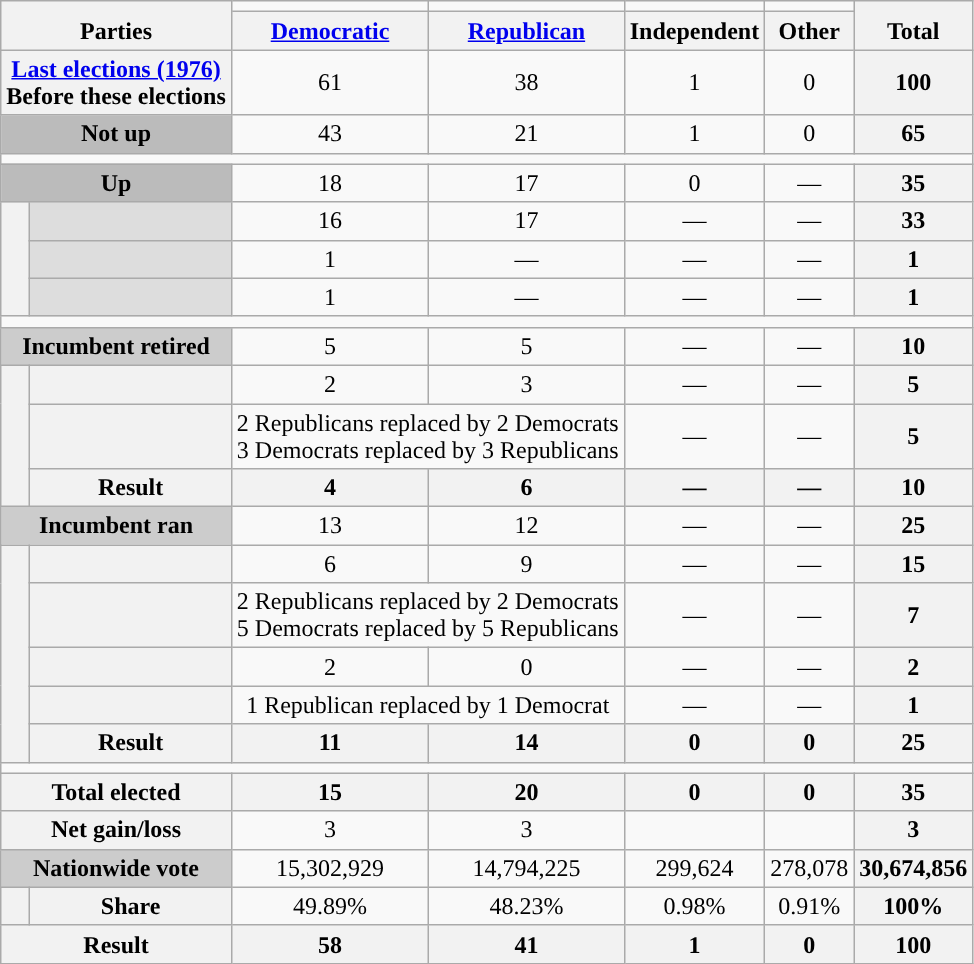<table class=wikitable style=text-align:center>
<tr valign=bottom>
<th rowspan=2 colspan=2>Parties</th>
<td style="background-color:"></td>
<td style="background-color:"></td>
<td style="background-color:"></td>
<td style="background-color:"></td>
<th rowspan=2>Total</th>
</tr>
<tr valign=bottom>
<th><a href='#'>Democratic</a></th>
<th><a href='#'>Republican</a></th>
<th>Independent</th>
<th>Other</th>
</tr>
<tr>
<th colspan=2><a href='#'>Last elections (1976)</a><br>Before these elections</th>
<td>61</td>
<td>38</td>
<td>1</td>
<td>0</td>
<th>100</th>
</tr>
<tr>
<th colspan=2 style="background:#bbb">Not up</th>
<td>43</td>
<td>21</td>
<td>1</td>
<td>0</td>
<th>65</th>
</tr>
<tr>
<td colspan=100></td>
</tr>
<tr>
<th colspan=2 style="background:#bbb">Up</th>
<td>18</td>
<td>17</td>
<td>0</td>
<td>—</td>
<th>35</th>
</tr>
<tr>
<th rowspan=3></th>
<th style="background:#ddd"></th>
<td>16</td>
<td>17</td>
<td>—</td>
<td>—</td>
<th>33</th>
</tr>
<tr>
<th style="background:#ddd"></th>
<td>1</td>
<td>—</td>
<td>—</td>
<td>—</td>
<th>1</th>
</tr>
<tr>
<th style="background:#ddd"></th>
<td>1</td>
<td>—</td>
<td>—</td>
<td>—</td>
<th>1</th>
</tr>
<tr>
<td colspan=100></td>
</tr>
<tr>
<th colspan=2 style="background:#ccc">Incumbent retired</th>
<td>5</td>
<td>5</td>
<td>—</td>
<td>—</td>
<th>10</th>
</tr>
<tr>
<th rowspan=3></th>
<th></th>
<td>2</td>
<td>3</td>
<td>—</td>
<td>—</td>
<th>5</th>
</tr>
<tr>
<th></th>
<td colspan=2 > 2 Republicans replaced by  2 Democrats<br> 3 Democrats replaced by  3 Republicans</td>
<td>—</td>
<td>—</td>
<th>5</th>
</tr>
<tr>
<th>Result</th>
<th>4</th>
<th>6</th>
<th>—</th>
<th>—</th>
<th>10</th>
</tr>
<tr>
<th colspan=2 style="background:#ccc">Incumbent ran</th>
<td>13</td>
<td>12</td>
<td>—</td>
<td>—</td>
<th>25</th>
</tr>
<tr>
<th rowspan=5></th>
<th></th>
<td>6</td>
<td>9</td>
<td>—</td>
<td>—</td>
<th>15</th>
</tr>
<tr>
<th></th>
<td colspan=2 > 2 Republicans replaced by  2 Democrats<br> 5 Democrats replaced by  5 Republicans</td>
<td>—</td>
<td>—</td>
<th>7</th>
</tr>
<tr>
<th></th>
<td>2</td>
<td>0</td>
<td>—</td>
<td>—</td>
<th>2</th>
</tr>
<tr>
<th></th>
<td colspan=2 > 1 Republican replaced by  1 Democrat</td>
<td>—</td>
<td>—</td>
<th>1</th>
</tr>
<tr>
<th>Result</th>
<th>11</th>
<th>14</th>
<th>0</th>
<th>0</th>
<th>25</th>
</tr>
<tr>
<td colspan=100></td>
</tr>
<tr>
<th colspan=2>Total elected</th>
<th>15</th>
<th>20</th>
<th>0</th>
<th>0</th>
<th>35</th>
</tr>
<tr>
<th colspan=2>Net gain/loss</th>
<td> 3</td>
<td> 3</td>
<td></td>
<td></td>
<th>3</th>
</tr>
<tr>
<th colspan=2 style="background:#ccc">Nationwide vote</th>
<td>15,302,929</td>
<td>14,794,225</td>
<td>299,624</td>
<td>278,078</td>
<th>30,674,856</th>
</tr>
<tr>
<th></th>
<th>Share</th>
<td>49.89%</td>
<td>48.23%</td>
<td>0.98%</td>
<td>0.91%</td>
<th>100%</th>
</tr>
<tr>
<th colspan=2>Result</th>
<th>58</th>
<th>41</th>
<th>1</th>
<th>0</th>
<th>100</th>
</tr>
</table>
